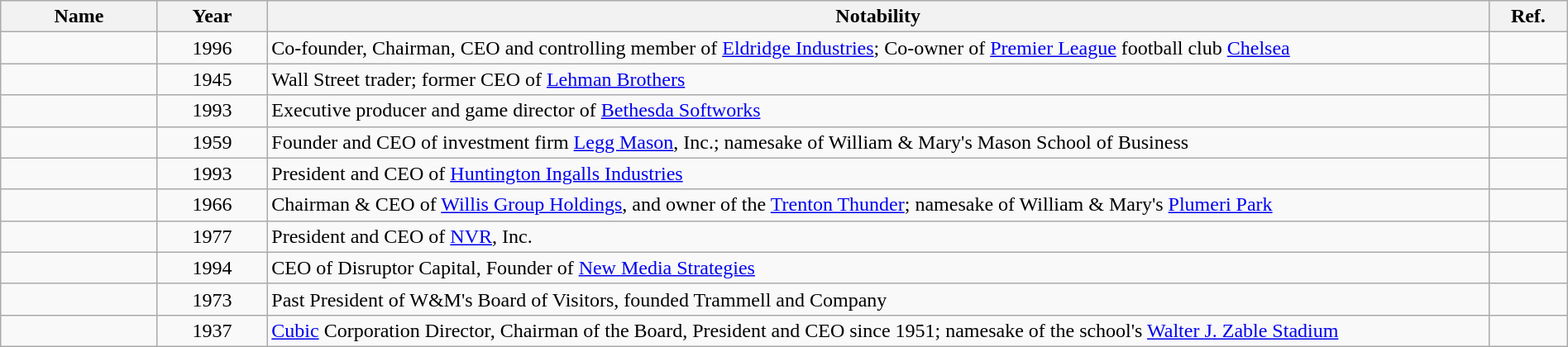<table class="wikitable sortable" style="width:100%">
<tr>
<th width="10%">Name</th>
<th width="7%">Year</th>
<th width="78%" class="unsortable">Notability</th>
<th width="5%" class="unsortable">Ref.</th>
</tr>
<tr>
<td></td>
<td align="center">1996</td>
<td>Co-founder, Chairman, CEO and controlling member of <a href='#'>Eldridge Industries</a>; Co-owner of <a href='#'>Premier League</a> football club <a href='#'>Chelsea</a></td>
<td align="center"></td>
</tr>
<tr>
<td></td>
<td align="center">1945</td>
<td>Wall Street trader; former CEO of <a href='#'>Lehman Brothers</a></td>
<td align="center"></td>
</tr>
<tr>
<td></td>
<td align="center">1993</td>
<td>Executive producer and game director of <a href='#'>Bethesda Softworks</a></td>
<td align="center"></td>
</tr>
<tr>
<td></td>
<td align="center">1959</td>
<td>Founder and CEO of investment firm <a href='#'>Legg Mason</a>, Inc.; namesake of William & Mary's Mason School of Business</td>
<td align="center"></td>
</tr>
<tr>
<td></td>
<td align="center">1993</td>
<td>President and CEO of <a href='#'>Huntington Ingalls Industries</a></td>
<td align="center"></td>
</tr>
<tr>
<td></td>
<td align="center">1966</td>
<td>Chairman & CEO of <a href='#'>Willis Group Holdings</a>, and owner of the <a href='#'>Trenton Thunder</a>; namesake of William & Mary's <a href='#'>Plumeri Park</a></td>
<td align="center"></td>
</tr>
<tr>
<td></td>
<td align="center">1977</td>
<td>President and CEO of <a href='#'>NVR</a>, Inc.</td>
<td align="center"></td>
</tr>
<tr>
<td></td>
<td align="center">1994</td>
<td>CEO of Disruptor Capital, Founder of <a href='#'>New Media Strategies</a></td>
<td align="center"></td>
</tr>
<tr>
<td></td>
<td align="center">1973</td>
<td>Past President of W&M's Board of Visitors, founded Trammell and Company</td>
<td align="center"></td>
</tr>
<tr>
<td></td>
<td align="center">1937</td>
<td><a href='#'>Cubic</a> Corporation Director, Chairman of the Board, President and CEO since 1951; namesake of the school's <a href='#'>Walter J. Zable Stadium</a></td>
<td align="center"></td>
</tr>
</table>
